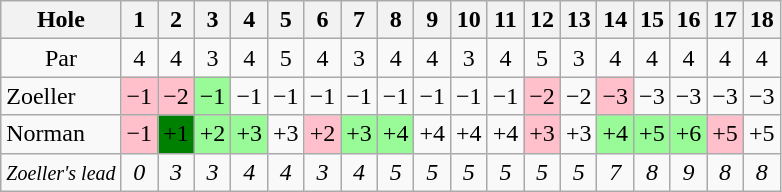<table class="wikitable" style="text-align:center">
<tr>
<th>Hole</th>
<th> 1 </th>
<th> 2 </th>
<th> 3 </th>
<th> 4 </th>
<th> 5 </th>
<th> 6 </th>
<th> 7 </th>
<th> 8 </th>
<th> 9 </th>
<th>10</th>
<th>11</th>
<th>12</th>
<th>13</th>
<th>14</th>
<th>15</th>
<th>16</th>
<th>17</th>
<th>18</th>
</tr>
<tr>
<td>Par</td>
<td>4</td>
<td>4</td>
<td>3</td>
<td>4</td>
<td>5</td>
<td>4</td>
<td>3</td>
<td>4</td>
<td>4</td>
<td>3</td>
<td>4</td>
<td>5</td>
<td>3</td>
<td>4</td>
<td>4</td>
<td>4</td>
<td>4</td>
<td>4</td>
</tr>
<tr>
<td align=left> Zoeller</td>
<td style="background: Pink;">−1</td>
<td style="background: Pink;">−2</td>
<td style="background: PaleGreen;">−1</td>
<td>−1</td>
<td>−1</td>
<td>−1</td>
<td>−1</td>
<td>−1</td>
<td>−1</td>
<td>−1</td>
<td>−1</td>
<td style="background: Pink;">−2</td>
<td>−2</td>
<td style="background: Pink;">−3</td>
<td>−3</td>
<td>−3</td>
<td>−3</td>
<td>−3</td>
</tr>
<tr>
<td align=left> Norman</td>
<td style="background: Pink;">−1</td>
<td style="background: Green;">+1</td>
<td style="background: PaleGreen;">+2</td>
<td style="background: PaleGreen;">+3</td>
<td>+3</td>
<td style="background: Pink;">+2</td>
<td style="background: PaleGreen;">+3</td>
<td style="background: PaleGreen;">+4</td>
<td>+4</td>
<td>+4</td>
<td>+4</td>
<td style="background: Pink;">+3</td>
<td>+3</td>
<td style="background: PaleGreen;">+4</td>
<td style="background: PaleGreen;">+5</td>
<td style="background: PaleGreen;">+6</td>
<td style="background: Pink;">+5</td>
<td>+5</td>
</tr>
<tr>
<td><small><em>Zoeller's lead</em></small></td>
<td><em>0</em></td>
<td><em>3</em></td>
<td><em>3</em></td>
<td><em>4</em></td>
<td><em>4</em></td>
<td><em>3</em></td>
<td><em>4</em></td>
<td><em>5</em></td>
<td><em>5</em></td>
<td><em>5</em></td>
<td><em>5</em></td>
<td><em>5</em></td>
<td><em>5</em></td>
<td><em>7</em></td>
<td><em>8</em></td>
<td><em>9</em></td>
<td><em>8</em></td>
<td><em>8</em></td>
</tr>
</table>
